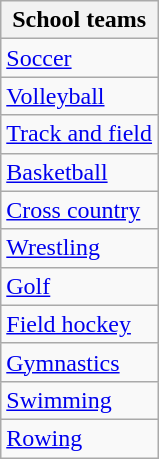<table class="wikitable">
<tr>
<th>School teams</th>
</tr>
<tr>
<td><a href='#'>Soccer</a></td>
</tr>
<tr>
<td><a href='#'>Volleyball</a></td>
</tr>
<tr>
<td><a href='#'>Track and field</a></td>
</tr>
<tr>
<td><a href='#'>Basketball</a></td>
</tr>
<tr>
<td><a href='#'>Cross country</a></td>
</tr>
<tr>
<td><a href='#'>Wrestling</a></td>
</tr>
<tr>
<td><a href='#'>Golf</a></td>
</tr>
<tr>
<td><a href='#'>Field hockey</a></td>
</tr>
<tr>
<td><a href='#'>Gymnastics</a></td>
</tr>
<tr>
<td><a href='#'>Swimming</a></td>
</tr>
<tr>
<td><a href='#'>Rowing</a></td>
</tr>
</table>
